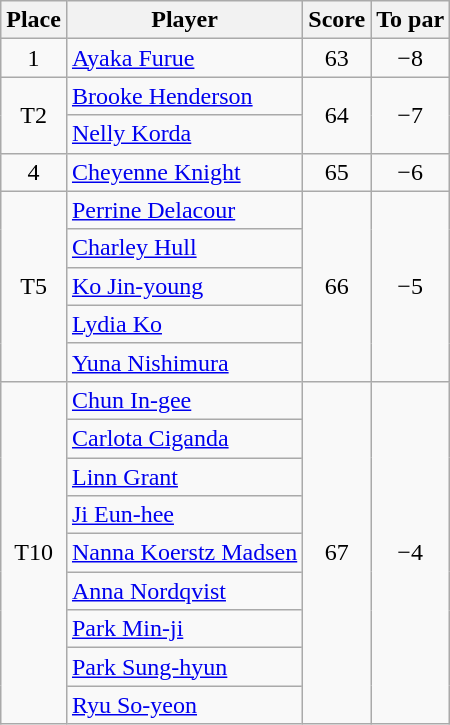<table class="wikitable">
<tr>
<th>Place</th>
<th>Player</th>
<th>Score</th>
<th>To par</th>
</tr>
<tr>
<td align=center>1</td>
<td> <a href='#'>Ayaka Furue</a></td>
<td align=center>63</td>
<td align=center>−8</td>
</tr>
<tr>
<td rowspan=2 align=center>T2</td>
<td> <a href='#'>Brooke Henderson</a></td>
<td rowspan=2 align=center>64</td>
<td rowspan=2 align=center>−7</td>
</tr>
<tr>
<td> <a href='#'>Nelly Korda</a></td>
</tr>
<tr>
<td align=center>4</td>
<td> <a href='#'>Cheyenne Knight</a></td>
<td align=center>65</td>
<td align=center>−6</td>
</tr>
<tr>
<td rowspan=5 align=center>T5</td>
<td> <a href='#'>Perrine Delacour</a></td>
<td rowspan=5 align=center>66</td>
<td rowspan=5 align=center>−5</td>
</tr>
<tr>
<td> <a href='#'>Charley Hull</a></td>
</tr>
<tr>
<td> <a href='#'>Ko Jin-young</a></td>
</tr>
<tr>
<td> <a href='#'>Lydia Ko</a></td>
</tr>
<tr>
<td> <a href='#'>Yuna Nishimura</a></td>
</tr>
<tr>
<td rowspan=9 align=center>T10</td>
<td> <a href='#'>Chun In-gee</a></td>
<td rowspan=9 align=center>67</td>
<td rowspan=9 align=center>−4</td>
</tr>
<tr>
<td> <a href='#'>Carlota Ciganda</a></td>
</tr>
<tr>
<td> <a href='#'>Linn Grant</a></td>
</tr>
<tr>
<td> <a href='#'>Ji Eun-hee</a></td>
</tr>
<tr>
<td> <a href='#'>Nanna Koerstz Madsen</a></td>
</tr>
<tr>
<td> <a href='#'>Anna Nordqvist</a></td>
</tr>
<tr>
<td> <a href='#'>Park Min-ji</a></td>
</tr>
<tr>
<td> <a href='#'>Park Sung-hyun</a></td>
</tr>
<tr>
<td> <a href='#'>Ryu So-yeon</a></td>
</tr>
</table>
